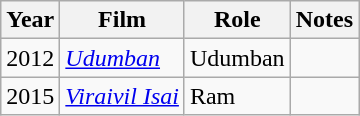<table class="wikitable sortable">
<tr>
<th>Year</th>
<th>Film</th>
<th>Role</th>
<th>Notes</th>
</tr>
<tr>
<td>2012</td>
<td><em><a href='#'>Udumban</a></em></td>
<td>Udumban</td>
<td></td>
</tr>
<tr>
<td>2015</td>
<td><em><a href='#'>Viraivil Isai</a></em></td>
<td>Ram</td>
<td></td>
</tr>
</table>
